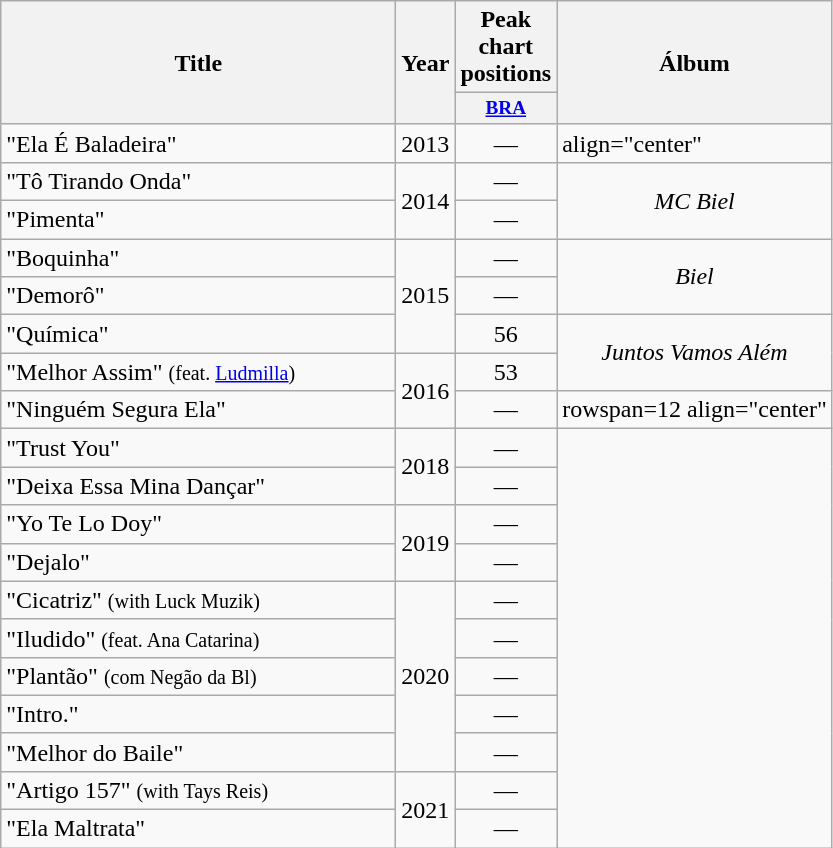<table class="wikitable">
<tr>
<th rowspan="2"  style="width:16em;">Title</th>
<th rowspan="2">Year</th>
<th colspan="1"><strong>Peak chart positions</strong></th>
<th rowspan="2">Álbum</th>
</tr>
<tr>
<th scope="col" style="width:4em;font-size:80%;"><a href='#'>BRA</a><br></th>
</tr>
<tr>
<td>"Ela É Baladeira"</td>
<td>2013</td>
<td align="center">—</td>
<td>align="center" </td>
</tr>
<tr>
<td>"Tô Tirando Onda"</td>
<td rowspan="2">2014</td>
<td align="center">—</td>
<td align="center" rowspan="2"><em>MC Biel</em></td>
</tr>
<tr>
<td>"Pimenta"</td>
<td align="center">—</td>
</tr>
<tr>
<td>"Boquinha"</td>
<td rowspan="3">2015</td>
<td align="center">—</td>
<td align="center" rowspan="2"><em>Biel</em></td>
</tr>
<tr>
<td>"Demorô"</td>
<td align="center">—</td>
</tr>
<tr>
<td>"Química"</td>
<td align="center">56</td>
<td align="center" rowspan="2"><em>Juntos Vamos Além</em></td>
</tr>
<tr>
<td>"Melhor Assim" <small>(feat. <a href='#'>Ludmilla</a>)</small></td>
<td rowspan="2">2016</td>
<td align="center">53</td>
</tr>
<tr>
<td>"Ninguém Segura Ela"</td>
<td align="center">—</td>
<td>rowspan=12 align="center" </td>
</tr>
<tr>
<td>"Trust You"</td>
<td rowspan="2">2018</td>
<td align="center">—</td>
</tr>
<tr>
<td>"Deixa Essa Mina Dançar"</td>
<td align="center">—</td>
</tr>
<tr>
<td>"Yo Te Lo Doy"</td>
<td rowspan="2">2019</td>
<td align="center">—</td>
</tr>
<tr>
<td>"Dejalo"</td>
<td align="center">—</td>
</tr>
<tr>
<td>"Cicatriz" <small>(with Luck Muzik)</small></td>
<td rowspan="5">2020</td>
<td align="center">—</td>
</tr>
<tr>
<td>"Iludido" <small>(feat. Ana Catarina)</small></td>
<td align="center">—</td>
</tr>
<tr>
<td>"Plantão" <small>(com Negão da Bl)</small></td>
<td align="center">—</td>
</tr>
<tr>
<td>"Intro."</td>
<td align="center">—</td>
</tr>
<tr>
<td>"Melhor do Baile"</td>
<td align="center">—</td>
</tr>
<tr>
<td>"Artigo 157" <small>(with Tays Reis)</small></td>
<td rowspan="2">2021</td>
<td align="center">—</td>
</tr>
<tr>
<td>"Ela Maltrata"</td>
<td align="center">—</td>
</tr>
</table>
